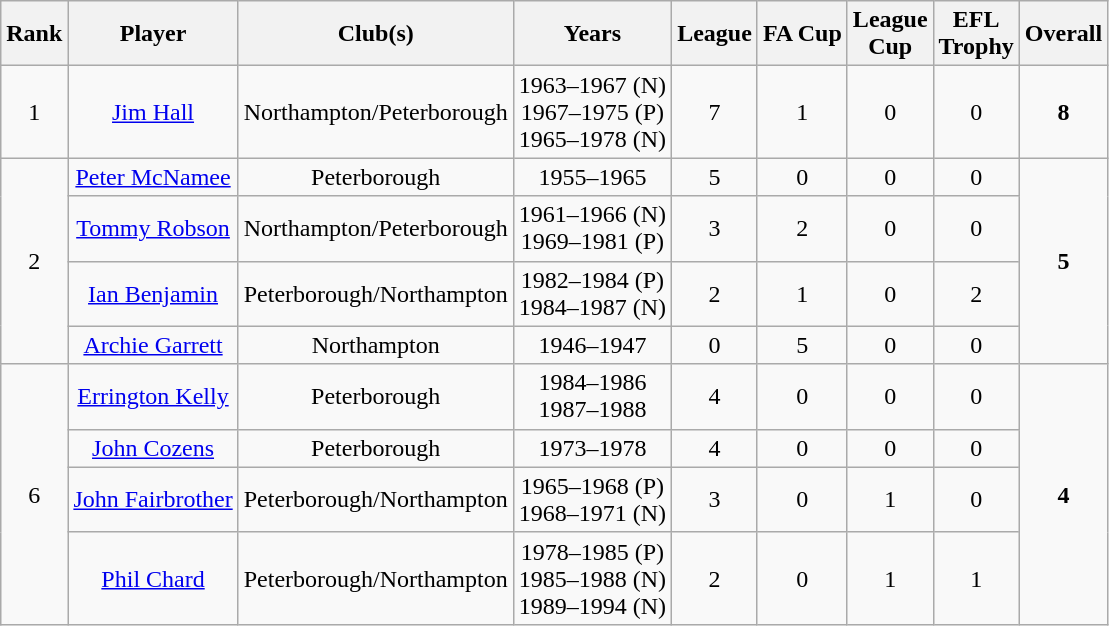<table class="wikitable sortable" style="text-align:center; margin-left:1em;">
<tr>
<th>Rank</th>
<th>Player</th>
<th>Club(s)</th>
<th>Years</th>
<th>League</th>
<th>FA Cup</th>
<th>League<br>Cup</th>
<th>EFL<br>Trophy</th>
<th>Overall</th>
</tr>
<tr>
<td>1</td>
<td> <a href='#'>Jim Hall</a></td>
<td>Northampton/Peterborough</td>
<td>1963–1967 (N)<br>1967–1975 (P)<br>1965–1978 (N)</td>
<td>7</td>
<td>1</td>
<td>0</td>
<td>0</td>
<td><strong>8</strong></td>
</tr>
<tr>
<td rowspan=4>2</td>
<td> <a href='#'>Peter McNamee</a></td>
<td>Peterborough</td>
<td>1955–1965</td>
<td>5</td>
<td>0</td>
<td>0</td>
<td>0</td>
<td rowspan=4><strong>5</strong></td>
</tr>
<tr>
<td> <a href='#'>Tommy Robson</a></td>
<td>Northampton/Peterborough</td>
<td>1961–1966 (N)<br>1969–1981 (P)</td>
<td>3</td>
<td>2</td>
<td>0</td>
<td>0</td>
</tr>
<tr>
<td> <a href='#'>Ian Benjamin</a></td>
<td>Peterborough/Northampton</td>
<td>1982–1984 (P)<br>1984–1987 (N)</td>
<td>2</td>
<td>1</td>
<td>0</td>
<td>2</td>
</tr>
<tr>
<td> <a href='#'>Archie Garrett</a></td>
<td>Northampton</td>
<td>1946–1947</td>
<td>0</td>
<td>5</td>
<td>0</td>
<td>0</td>
</tr>
<tr>
<td rowspan=4>6</td>
<td> <a href='#'>Errington Kelly</a></td>
<td>Peterborough</td>
<td>1984–1986<br>1987–1988</td>
<td>4</td>
<td>0</td>
<td>0</td>
<td>0</td>
<td rowspan=4><strong>4</strong></td>
</tr>
<tr>
<td> <a href='#'>John Cozens</a></td>
<td>Peterborough</td>
<td>1973–1978</td>
<td>4</td>
<td>0</td>
<td>0</td>
<td>0</td>
</tr>
<tr>
<td> <a href='#'>John Fairbrother</a></td>
<td>Peterborough/Northampton</td>
<td>1965–1968 (P)<br>1968–1971 (N)</td>
<td>3</td>
<td>0</td>
<td>1</td>
<td>0</td>
</tr>
<tr>
<td> <a href='#'>Phil Chard</a></td>
<td>Peterborough/Northampton</td>
<td>1978–1985 (P)<br>1985–1988 (N)<br>1989–1994 (N)</td>
<td>2</td>
<td>0</td>
<td>1</td>
<td>1</td>
</tr>
</table>
